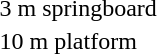<table>
<tr>
<td>3 m springboard<br></td>
<td></td>
<td></td>
<td></td>
</tr>
<tr>
<td>10 m platform<br></td>
<td></td>
<td></td>
<td></td>
</tr>
</table>
